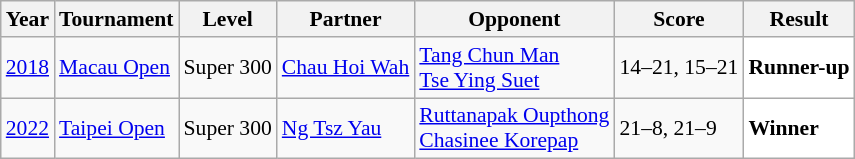<table class="sortable wikitable" style="font-size: 90%;">
<tr>
<th>Year</th>
<th>Tournament</th>
<th>Level</th>
<th>Partner</th>
<th>Opponent</th>
<th>Score</th>
<th>Result</th>
</tr>
<tr>
<td align="center"><a href='#'>2018</a></td>
<td align="left"><a href='#'>Macau Open</a></td>
<td align="left">Super 300</td>
<td align="left"> <a href='#'>Chau Hoi Wah</a></td>
<td align="left"> <a href='#'>Tang Chun Man</a><br> <a href='#'>Tse Ying Suet</a></td>
<td align="left">14–21, 15–21</td>
<td style="text-align:left; background:white"> <strong>Runner-up</strong></td>
</tr>
<tr>
<td align="center"><a href='#'>2022</a></td>
<td align="left"><a href='#'>Taipei Open</a></td>
<td align="left">Super 300</td>
<td align="left"> <a href='#'>Ng Tsz Yau</a></td>
<td align="left"> <a href='#'>Ruttanapak Oupthong</a><br> <a href='#'>Chasinee Korepap</a></td>
<td align="left">21–8, 21–9</td>
<td style="text-align:left; background:white"> <strong>Winner</strong></td>
</tr>
</table>
